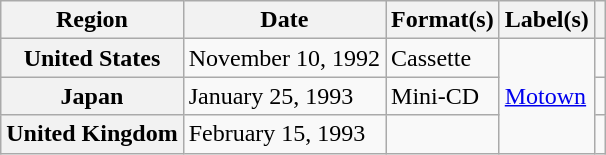<table class="wikitable plainrowheaders">
<tr>
<th scope="col">Region</th>
<th scope="col">Date</th>
<th scope="col">Format(s)</th>
<th scope="col">Label(s)</th>
<th scope="col"></th>
</tr>
<tr>
<th scope="row">United States</th>
<td>November 10, 1992</td>
<td>Cassette</td>
<td rowspan="3"><a href='#'>Motown</a></td>
<td></td>
</tr>
<tr>
<th scope="row">Japan</th>
<td>January 25, 1993</td>
<td>Mini-CD</td>
<td></td>
</tr>
<tr>
<th scope="row">United Kingdom</th>
<td>February 15, 1993</td>
<td></td>
<td></td>
</tr>
</table>
